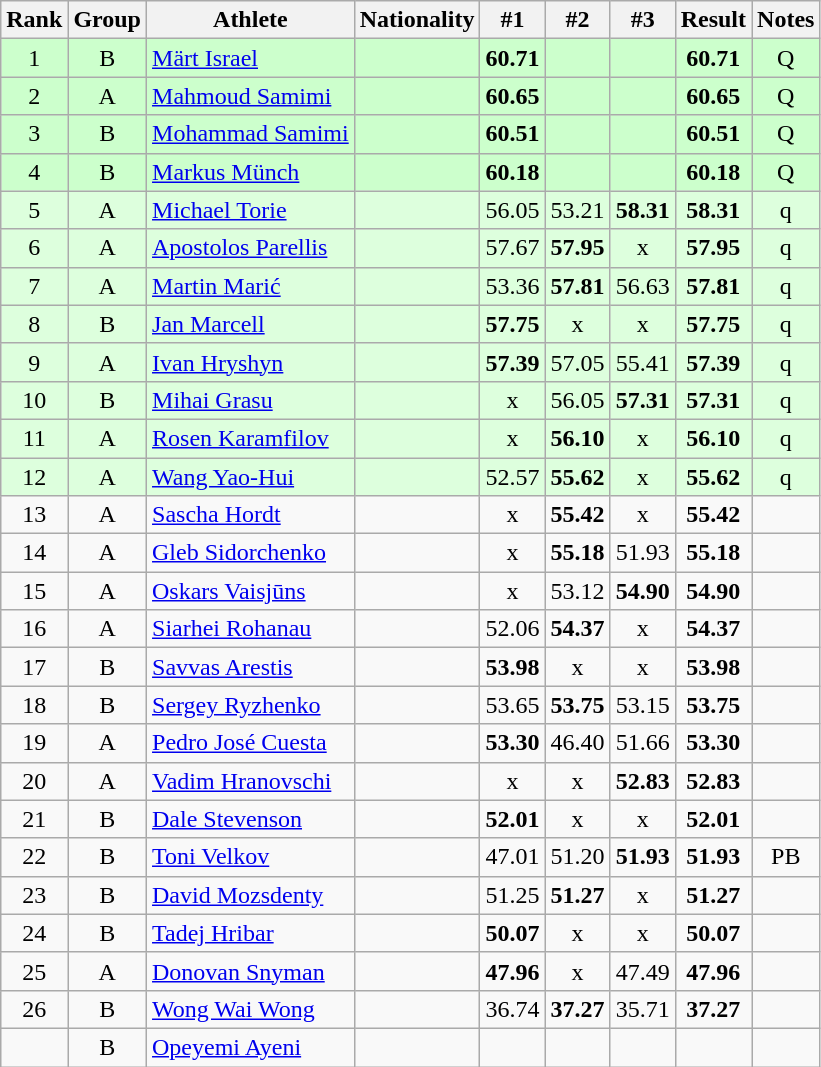<table class="wikitable sortable" style="text-align:center">
<tr>
<th>Rank</th>
<th>Group</th>
<th>Athlete</th>
<th>Nationality</th>
<th>#1</th>
<th>#2</th>
<th>#3</th>
<th>Result</th>
<th>Notes</th>
</tr>
<tr bgcolor=ccffcc>
<td>1</td>
<td>B</td>
<td align="left"><a href='#'>Märt Israel</a></td>
<td align=left></td>
<td><strong>60.71</strong></td>
<td></td>
<td></td>
<td><strong>60.71</strong></td>
<td>Q</td>
</tr>
<tr bgcolor=ccffcc>
<td>2</td>
<td>A</td>
<td align="left"><a href='#'>Mahmoud Samimi</a></td>
<td align=left></td>
<td><strong>60.65</strong></td>
<td></td>
<td></td>
<td><strong>60.65</strong></td>
<td>Q</td>
</tr>
<tr bgcolor=ccffcc>
<td>3</td>
<td>B</td>
<td align="left"><a href='#'>Mohammad Samimi</a></td>
<td align=left></td>
<td><strong>60.51</strong></td>
<td></td>
<td></td>
<td><strong>60.51</strong></td>
<td>Q</td>
</tr>
<tr bgcolor=ccffcc>
<td>4</td>
<td>B</td>
<td align="left"><a href='#'>Markus Münch</a></td>
<td align=left></td>
<td><strong>60.18</strong></td>
<td></td>
<td></td>
<td><strong>60.18</strong></td>
<td>Q</td>
</tr>
<tr bgcolor=ddffdd>
<td>5</td>
<td>A</td>
<td align="left"><a href='#'>Michael Torie</a></td>
<td align=left></td>
<td>56.05</td>
<td>53.21</td>
<td><strong>58.31</strong></td>
<td><strong>58.31</strong></td>
<td>q</td>
</tr>
<tr bgcolor=ddffdd>
<td>6</td>
<td>A</td>
<td align="left"><a href='#'>Apostolos Parellis</a></td>
<td align=left></td>
<td>57.67</td>
<td><strong>57.95</strong></td>
<td>x</td>
<td><strong>57.95</strong></td>
<td>q</td>
</tr>
<tr bgcolor=ddffdd>
<td>7</td>
<td>A</td>
<td align="left"><a href='#'>Martin Marić</a></td>
<td align=left></td>
<td>53.36</td>
<td><strong>57.81</strong></td>
<td>56.63</td>
<td><strong>57.81</strong></td>
<td>q</td>
</tr>
<tr bgcolor=ddffdd>
<td>8</td>
<td>B</td>
<td align="left"><a href='#'>Jan Marcell</a></td>
<td align=left></td>
<td><strong>57.75</strong></td>
<td>x</td>
<td>x</td>
<td><strong>57.75</strong></td>
<td>q</td>
</tr>
<tr bgcolor=ddffdd>
<td>9</td>
<td>A</td>
<td align="left"><a href='#'>Ivan Hryshyn</a></td>
<td align=left></td>
<td><strong>57.39</strong></td>
<td>57.05</td>
<td>55.41</td>
<td><strong>57.39</strong></td>
<td>q</td>
</tr>
<tr bgcolor=ddffdd>
<td>10</td>
<td>B</td>
<td align="left"><a href='#'>Mihai Grasu</a></td>
<td align=left></td>
<td>x</td>
<td>56.05</td>
<td><strong>57.31</strong></td>
<td><strong>57.31</strong></td>
<td>q</td>
</tr>
<tr bgcolor=ddffdd>
<td>11</td>
<td>A</td>
<td align="left"><a href='#'>Rosen Karamfilov</a></td>
<td align=left></td>
<td>x</td>
<td><strong>56.10</strong></td>
<td>x</td>
<td><strong>56.10</strong></td>
<td>q</td>
</tr>
<tr bgcolor=ddffdd>
<td>12</td>
<td>A</td>
<td align="left"><a href='#'>Wang Yao-Hui</a></td>
<td align=left></td>
<td>52.57</td>
<td><strong>55.62</strong></td>
<td>x</td>
<td><strong>55.62</strong></td>
<td>q</td>
</tr>
<tr>
<td>13</td>
<td>A</td>
<td align="left"><a href='#'>Sascha Hordt</a></td>
<td align=left></td>
<td>x</td>
<td><strong>55.42</strong></td>
<td>x</td>
<td><strong>55.42</strong></td>
<td></td>
</tr>
<tr>
<td>14</td>
<td>A</td>
<td align="left"><a href='#'>Gleb Sidorchenko</a></td>
<td align=left></td>
<td>x</td>
<td><strong>55.18</strong></td>
<td>51.93</td>
<td><strong>55.18</strong></td>
<td></td>
</tr>
<tr>
<td>15</td>
<td>A</td>
<td align="left"><a href='#'>Oskars Vaisjūns</a></td>
<td align=left></td>
<td>x</td>
<td>53.12</td>
<td><strong>54.90</strong></td>
<td><strong>54.90</strong></td>
<td></td>
</tr>
<tr>
<td>16</td>
<td>A</td>
<td align="left"><a href='#'>Siarhei Rohanau</a></td>
<td align=left></td>
<td>52.06</td>
<td><strong>54.37</strong></td>
<td>x</td>
<td><strong>54.37</strong></td>
<td></td>
</tr>
<tr>
<td>17</td>
<td>B</td>
<td align="left"><a href='#'>Savvas Arestis</a></td>
<td align=left></td>
<td><strong>53.98</strong></td>
<td>x</td>
<td>x</td>
<td><strong>53.98</strong></td>
<td></td>
</tr>
<tr>
<td>18</td>
<td>B</td>
<td align="left"><a href='#'>Sergey Ryzhenko</a></td>
<td align=left></td>
<td>53.65</td>
<td><strong>53.75</strong></td>
<td>53.15</td>
<td><strong>53.75</strong></td>
<td></td>
</tr>
<tr>
<td>19</td>
<td>A</td>
<td align="left"><a href='#'>Pedro José Cuesta</a></td>
<td align=left></td>
<td><strong>53.30</strong></td>
<td>46.40</td>
<td>51.66</td>
<td><strong>53.30</strong></td>
<td></td>
</tr>
<tr>
<td>20</td>
<td>A</td>
<td align="left"><a href='#'>Vadim Hranovschi</a></td>
<td align=left></td>
<td>x</td>
<td>x</td>
<td><strong>52.83</strong></td>
<td><strong>52.83</strong></td>
<td></td>
</tr>
<tr>
<td>21</td>
<td>B</td>
<td align="left"><a href='#'>Dale Stevenson</a></td>
<td align=left></td>
<td><strong>52.01</strong></td>
<td>x</td>
<td>x</td>
<td><strong>52.01</strong></td>
<td></td>
</tr>
<tr>
<td>22</td>
<td>B</td>
<td align="left"><a href='#'>Toni Velkov</a></td>
<td align=left></td>
<td>47.01</td>
<td>51.20</td>
<td><strong>51.93</strong></td>
<td><strong>51.93</strong></td>
<td>PB</td>
</tr>
<tr>
<td>23</td>
<td>B</td>
<td align="left"><a href='#'>David Mozsdenty</a></td>
<td align=left></td>
<td>51.25</td>
<td><strong>51.27</strong></td>
<td>x</td>
<td><strong>51.27</strong></td>
<td></td>
</tr>
<tr>
<td>24</td>
<td>B</td>
<td align="left"><a href='#'>Tadej Hribar</a></td>
<td align=left></td>
<td><strong>50.07</strong></td>
<td>x</td>
<td>x</td>
<td><strong>50.07</strong></td>
<td></td>
</tr>
<tr>
<td>25</td>
<td>A</td>
<td align="left"><a href='#'>Donovan Snyman</a></td>
<td align=left></td>
<td><strong>47.96</strong></td>
<td>x</td>
<td>47.49</td>
<td><strong>47.96</strong></td>
<td></td>
</tr>
<tr>
<td>26</td>
<td>B</td>
<td align="left"><a href='#'>Wong Wai Wong</a></td>
<td align=left></td>
<td>36.74</td>
<td><strong>37.27</strong></td>
<td>35.71</td>
<td><strong>37.27</strong></td>
<td></td>
</tr>
<tr>
<td></td>
<td>B</td>
<td align="left"><a href='#'>Opeyemi Ayeni</a></td>
<td align=left></td>
<td></td>
<td></td>
<td></td>
<td><strong></strong></td>
<td></td>
</tr>
</table>
